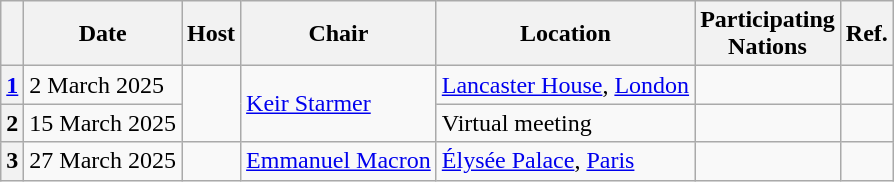<table class="wikitable sortable">
<tr>
<th></th>
<th>Date</th>
<th>Host</th>
<th>Chair</th>
<th>Location</th>
<th>Participating<br>Nations</th>
<th>Ref.</th>
</tr>
<tr>
<th><a href='#'>1</a></th>
<td>2 March 2025</td>
<td rowspan="2"></td>
<td rowspan="2"><a href='#'>Keir Starmer</a></td>
<td><a href='#'>Lancaster House</a>, <a href='#'>London</a></td>
<td style="text-align:center"></td>
<td></td>
</tr>
<tr>
<th>2</th>
<td>15 March 2025</td>
<td>Virtual meeting<br></td>
<td style="text-align:center"></td>
<td></td>
</tr>
<tr>
<th>3</th>
<td>27 March 2025</td>
<td></td>
<td><a href='#'>Emmanuel Macron</a></td>
<td><a href='#'>Élysée Palace</a>, <a href='#'>Paris</a></td>
<td style="text-align:center"></td>
<td></td>
</tr>
</table>
